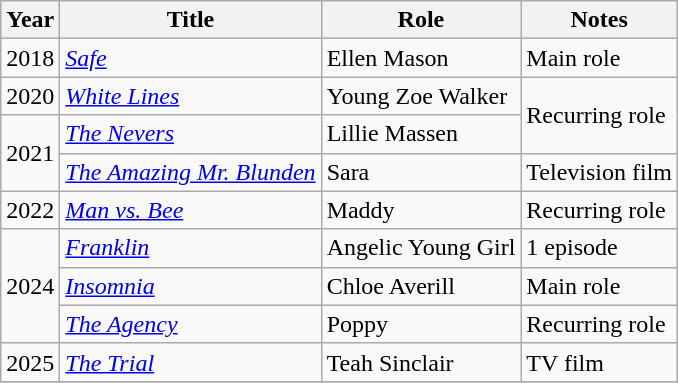<table class="wikitable sortable">
<tr>
<th>Year</th>
<th>Title</th>
<th>Role</th>
<th>Notes</th>
</tr>
<tr>
<td>2018</td>
<td><em><a href='#'>Safe</a></em></td>
<td>Ellen Mason</td>
<td>Main role</td>
</tr>
<tr>
<td>2020</td>
<td><em><a href='#'>White Lines</a></em></td>
<td>Young Zoe Walker</td>
<td rowspan="2">Recurring role</td>
</tr>
<tr>
<td rowspan="2">2021</td>
<td><em><a href='#'>The Nevers</a></em></td>
<td>Lillie Massen</td>
</tr>
<tr>
<td><em><a href='#'>The Amazing Mr. Blunden</a></em></td>
<td>Sara</td>
<td>Television film</td>
</tr>
<tr>
<td>2022</td>
<td><em><a href='#'>Man vs. Bee</a></em></td>
<td>Maddy</td>
<td>Recurring role</td>
</tr>
<tr>
<td rowspan="3">2024</td>
<td><em><a href='#'>Franklin</a></em></td>
<td>Angelic Young Girl</td>
<td>1 episode</td>
</tr>
<tr>
<td><em><a href='#'>Insomnia</a></em></td>
<td>Chloe Averill</td>
<td>Main role</td>
</tr>
<tr>
<td><em><a href='#'>The Agency</a></em></td>
<td>Poppy</td>
<td>Recurring role</td>
</tr>
<tr>
<td>2025</td>
<td><em><a href='#'>The Trial</a></em></td>
<td>Teah Sinclair</td>
<td>TV film</td>
</tr>
<tr>
</tr>
</table>
